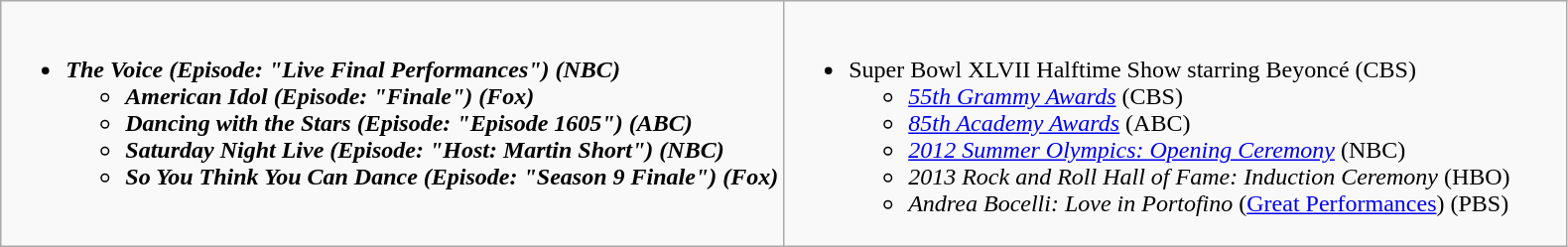<table class="wikitable">
<tr>
<td style="vertical-align:top;" width="50%"><br><ul><li><strong><em>The Voice<em> (Episode: "Live Final Performances") (NBC)<strong><ul><li></em>American Idol<em> (Episode: "Finale") (Fox)</li><li></em>Dancing with the Stars<em> (Episode: "Episode 1605") (ABC)</li><li></em>Saturday Night Live<em> (Episode: "Host: Martin Short") (NBC)</li><li></em>So You Think You Can Dance<em> (Episode: "Season 9 Finale") (Fox)</li></ul></li></ul></td>
<td style="vertical-align:top;" width="50%"><br><ul><li></em></strong>Super Bowl XLVII Halftime Show starring Beyoncé</em> (CBS)</strong><ul><li><em><a href='#'>55th Grammy Awards</a></em> (CBS)</li><li><em><a href='#'>85th Academy Awards</a></em> (ABC)</li><li><em><a href='#'>2012 Summer Olympics: Opening Ceremony</a></em> (NBC)</li><li><em>2013 Rock and Roll Hall of Fame: Induction Ceremony</em> (HBO)</li><li><em>Andrea Bocelli: Love in Portofino</em> (<a href='#'>Great Performances</a>) (PBS)</li></ul></li></ul></td>
</tr>
</table>
